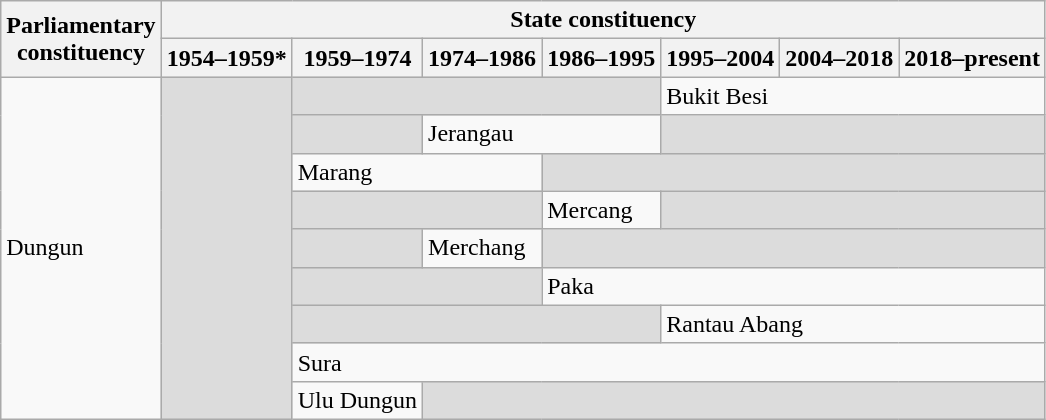<table class="wikitable">
<tr>
<th rowspan="2">Parliamentary<br>constituency</th>
<th colspan="7">State constituency</th>
</tr>
<tr>
<th>1954–1959*</th>
<th>1959–1974</th>
<th>1974–1986</th>
<th>1986–1995</th>
<th>1995–2004</th>
<th>2004–2018</th>
<th>2018–present</th>
</tr>
<tr>
<td rowspan="9">Dungun</td>
<td rowspan="9" bgcolor="dcdcdc"></td>
<td colspan="3" bgcolor="dcdcdc"></td>
<td colspan="3">Bukit Besi</td>
</tr>
<tr>
<td bgcolor="dcdcdc"></td>
<td colspan="2">Jerangau</td>
<td colspan="3" bgcolor="dcdcdc"></td>
</tr>
<tr>
<td colspan="2">Marang</td>
<td colspan="4" bgcolor="dcdcdc"></td>
</tr>
<tr>
<td colspan="2" bgcolor="dcdcdc"></td>
<td>Mercang</td>
<td colspan="3" bgcolor="dcdcdc"></td>
</tr>
<tr>
<td bgcolor="dcdcdc"></td>
<td>Merchang</td>
<td colspan="4" bgcolor="dcdcdc"></td>
</tr>
<tr>
<td colspan="2" bgcolor="dcdcdc"></td>
<td colspan="4">Paka</td>
</tr>
<tr>
<td colspan="3" bgcolor="dcdcdc"></td>
<td colspan="3">Rantau Abang</td>
</tr>
<tr>
<td colspan="6">Sura</td>
</tr>
<tr>
<td>Ulu Dungun</td>
<td colspan="5" bgcolor="dcdcdc"></td>
</tr>
</table>
